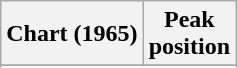<table class="wikitable plainrowheaders sortable" style="text-align:center;">
<tr>
<th scope="col">Chart (1965)</th>
<th scope="col">Peak<br>position</th>
</tr>
<tr>
</tr>
<tr>
</tr>
</table>
